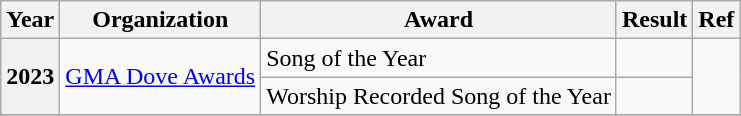<table class="wikitable plainrowheaders">
<tr>
<th>Year</th>
<th>Organization</th>
<th>Award</th>
<th>Result</th>
<th style="text-align:center">Ref</th>
</tr>
<tr>
<th scope="row" rowspan="2">2023</th>
<td rowspan="2"><a href='#'>GMA Dove Awards</a></td>
<td>Song of the Year</td>
<td></td>
<td rowspan="2"></td>
</tr>
<tr>
<td>Worship Recorded Song of the Year</td>
<td></td>
</tr>
<tr>
</tr>
</table>
